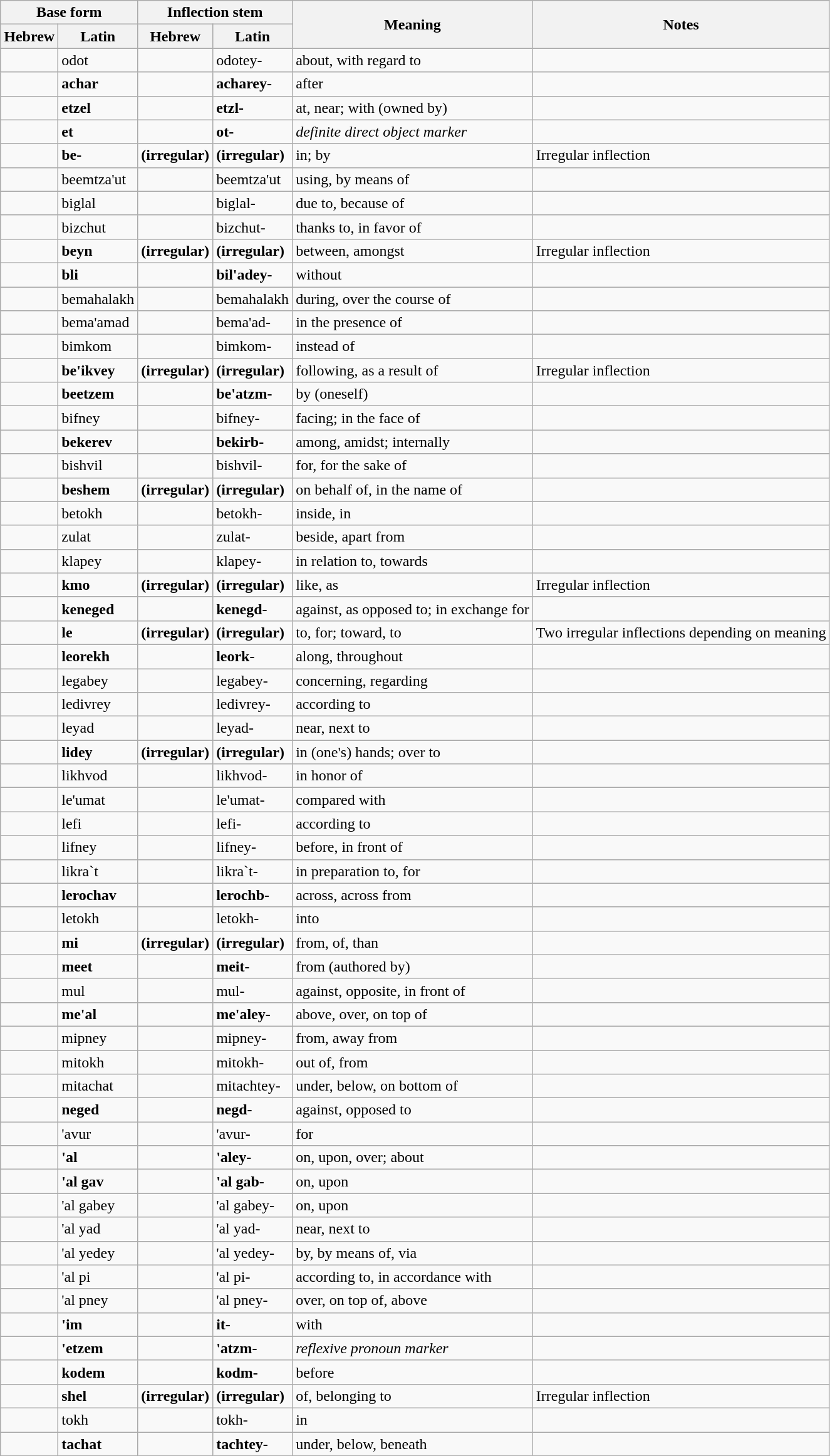<table class="wikitable sortable mw-collapsible mw-collapsed">
<tr>
<th colspan="2">Base form</th>
<th colspan="2">Inflection stem</th>
<th rowspan="2">Meaning</th>
<th rowspan="2">Notes</th>
</tr>
<tr>
<th>Hebrew</th>
<th>Latin</th>
<th>Hebrew</th>
<th>Latin</th>
</tr>
<tr>
<td></td>
<td>odot</td>
<td></td>
<td>odotey-</td>
<td>about, with regard to</td>
<td></td>
</tr>
<tr>
<td></td>
<td><strong>achar</strong></td>
<td></td>
<td><strong>acharey-</strong></td>
<td>after</td>
<td></td>
</tr>
<tr>
<td></td>
<td><strong>etzel</strong></td>
<td></td>
<td><strong>etzl-</strong></td>
<td>at, near; with (owned by)</td>
<td></td>
</tr>
<tr>
<td></td>
<td><strong>et</strong></td>
<td></td>
<td><strong>ot-</strong></td>
<td><em>definite direct object marker</em></td>
<td></td>
</tr>
<tr>
<td><strong></strong></td>
<td><strong>be-</strong></td>
<td><strong>(irregular)</strong></td>
<td><strong>(irregular)</strong></td>
<td>in; by</td>
<td>Irregular inflection</td>
</tr>
<tr>
<td></td>
<td>beemtza'ut</td>
<td></td>
<td>beemtza'ut</td>
<td>using, by means of</td>
<td></td>
</tr>
<tr>
<td></td>
<td>biglal</td>
<td></td>
<td>biglal-</td>
<td>due to, because of</td>
<td></td>
</tr>
<tr>
<td></td>
<td>bizchut</td>
<td></td>
<td>bizchut-</td>
<td>thanks to, in favor of</td>
<td></td>
</tr>
<tr>
<td></td>
<td><strong>beyn</strong></td>
<td><strong>(irregular)</strong></td>
<td><strong>(irregular)</strong></td>
<td>between, amongst</td>
<td>Irregular inflection</td>
</tr>
<tr>
<td></td>
<td><strong>bli</strong></td>
<td></td>
<td><strong>bil'adey-</strong></td>
<td>without</td>
<td></td>
</tr>
<tr>
<td></td>
<td>bemahalakh</td>
<td></td>
<td>bemahalakh</td>
<td>during, over the course of</td>
<td></td>
</tr>
<tr>
<td></td>
<td>bema'amad</td>
<td></td>
<td>bema'ad-</td>
<td>in the presence of</td>
<td></td>
</tr>
<tr>
<td></td>
<td>bimkom</td>
<td></td>
<td>bimkom-</td>
<td>instead of</td>
<td></td>
</tr>
<tr>
<td></td>
<td><strong>be'ikvey</strong></td>
<td><strong>(irregular)</strong></td>
<td><strong>(irregular)</strong></td>
<td>following, as a result of</td>
<td>Irregular inflection</td>
</tr>
<tr>
<td></td>
<td><strong>beetzem</strong></td>
<td></td>
<td><strong>be'atzm-</strong></td>
<td>by (oneself)</td>
<td></td>
</tr>
<tr>
<td></td>
<td>bifney</td>
<td></td>
<td>bifney-</td>
<td>facing; in the face of</td>
<td></td>
</tr>
<tr>
<td></td>
<td><strong>bekerev</strong></td>
<td></td>
<td><strong>bekirb-</strong></td>
<td>among, amidst; internally</td>
<td></td>
</tr>
<tr>
<td></td>
<td>bishvil</td>
<td></td>
<td>bishvil-</td>
<td>for, for the sake of</td>
<td></td>
</tr>
<tr>
<td></td>
<td><strong>beshem</strong></td>
<td><strong>(irregular)</strong></td>
<td><strong>(irregular)</strong></td>
<td>on behalf of, in the name of</td>
<td></td>
</tr>
<tr>
<td></td>
<td>betokh</td>
<td></td>
<td>betokh-</td>
<td>inside, in</td>
<td></td>
</tr>
<tr>
<td></td>
<td>zulat</td>
<td></td>
<td>zulat-</td>
<td>beside, apart from</td>
<td></td>
</tr>
<tr>
<td></td>
<td>klapey</td>
<td></td>
<td>klapey-</td>
<td>in relation to, towards</td>
<td></td>
</tr>
<tr>
<td></td>
<td><strong>kmo</strong></td>
<td><strong>(irregular)</strong></td>
<td><strong>(irregular)</strong></td>
<td>like, as</td>
<td>Irregular inflection</td>
</tr>
<tr>
<td></td>
<td><strong>keneged</strong></td>
<td></td>
<td><strong>kenegd-</strong></td>
<td>against, as opposed to; in exchange for</td>
<td></td>
</tr>
<tr>
<td></td>
<td><strong>le</strong></td>
<td><strong>(irregular)</strong></td>
<td><strong>(irregular)</strong></td>
<td>to, for; toward, to</td>
<td>Two irregular inflections depending on meaning</td>
</tr>
<tr>
<td></td>
<td><strong>leorekh</strong></td>
<td></td>
<td><strong>leork-</strong></td>
<td>along, throughout</td>
<td></td>
</tr>
<tr>
<td></td>
<td>legabey</td>
<td></td>
<td>legabey-</td>
<td>concerning, regarding</td>
<td></td>
</tr>
<tr>
<td></td>
<td>ledivrey</td>
<td></td>
<td>ledivrey-</td>
<td>according to</td>
<td></td>
</tr>
<tr>
<td></td>
<td>leyad</td>
<td></td>
<td>leyad-</td>
<td>near, next to</td>
<td></td>
</tr>
<tr>
<td></td>
<td><strong>lidey</strong></td>
<td><strong>(irregular)</strong></td>
<td><strong>(irregular)</strong></td>
<td>in (one's) hands; over to</td>
<td></td>
</tr>
<tr>
<td></td>
<td>likhvod</td>
<td></td>
<td>likhvod-</td>
<td>in honor of</td>
<td></td>
</tr>
<tr>
<td></td>
<td>le'umat</td>
<td></td>
<td>le'umat-</td>
<td>compared with</td>
<td></td>
</tr>
<tr>
<td></td>
<td>lefi</td>
<td></td>
<td>lefi-</td>
<td>according to</td>
<td></td>
</tr>
<tr>
<td></td>
<td>lifney</td>
<td></td>
<td>lifney-</td>
<td>before, in front of</td>
<td></td>
</tr>
<tr>
<td></td>
<td>likra`t</td>
<td></td>
<td>likra`t-</td>
<td>in preparation to, for</td>
<td></td>
</tr>
<tr>
<td></td>
<td><strong>lerochav</strong></td>
<td></td>
<td><strong>lerochb-</strong></td>
<td>across, across from</td>
<td></td>
</tr>
<tr>
<td></td>
<td>letokh</td>
<td></td>
<td>letokh-</td>
<td>into</td>
<td></td>
</tr>
<tr>
<td></td>
<td><strong>mi</strong></td>
<td><strong>(irregular)</strong></td>
<td><strong>(irregular)</strong></td>
<td>from, of, than</td>
<td></td>
</tr>
<tr>
<td></td>
<td><strong>meet</strong></td>
<td></td>
<td><strong>meit-</strong></td>
<td>from (authored by)</td>
<td></td>
</tr>
<tr>
<td></td>
<td>mul</td>
<td></td>
<td>mul-</td>
<td>against, opposite, in front of</td>
<td></td>
</tr>
<tr>
<td></td>
<td><strong>me'al</strong></td>
<td></td>
<td><strong>me'aley-</strong></td>
<td>above, over, on top of</td>
<td></td>
</tr>
<tr>
<td></td>
<td>mipney</td>
<td></td>
<td>mipney-</td>
<td>from, away from</td>
<td></td>
</tr>
<tr>
<td></td>
<td>mitokh</td>
<td></td>
<td>mitokh-</td>
<td>out of, from</td>
<td></td>
</tr>
<tr>
<td></td>
<td>mitachat</td>
<td></td>
<td>mitachtey-</td>
<td>under, below, on bottom of</td>
<td></td>
</tr>
<tr>
<td></td>
<td><strong>neged</strong></td>
<td></td>
<td><strong>negd-</strong></td>
<td>against, opposed to</td>
<td></td>
</tr>
<tr>
<td></td>
<td>'avur</td>
<td></td>
<td>'avur-</td>
<td>for</td>
<td></td>
</tr>
<tr>
<td></td>
<td><strong>'al</strong></td>
<td></td>
<td><strong>'aley-</strong></td>
<td>on, upon, over; about</td>
<td></td>
</tr>
<tr>
<td></td>
<td><strong>'al gav</strong></td>
<td></td>
<td><strong>'al gab-</strong></td>
<td>on, upon</td>
<td></td>
</tr>
<tr>
<td></td>
<td>'al gabey</td>
<td></td>
<td>'al gabey-</td>
<td>on, upon</td>
<td></td>
</tr>
<tr>
<td></td>
<td>'al yad</td>
<td></td>
<td>'al yad-</td>
<td>near, next to</td>
<td></td>
</tr>
<tr>
<td></td>
<td>'al yedey</td>
<td></td>
<td>'al yedey-</td>
<td>by, by means of, via</td>
<td></td>
</tr>
<tr>
<td></td>
<td>'al pi</td>
<td></td>
<td>'al pi-</td>
<td>according to, in accordance with</td>
<td></td>
</tr>
<tr>
<td></td>
<td>'al pney</td>
<td></td>
<td>'al pney-</td>
<td>over, on top of, above</td>
<td></td>
</tr>
<tr>
<td></td>
<td><strong>'im</strong></td>
<td></td>
<td><strong>it-</strong></td>
<td>with</td>
<td></td>
</tr>
<tr>
<td></td>
<td><strong>'etzem</strong></td>
<td></td>
<td><strong>'atzm-</strong></td>
<td><em>reflexive pronoun marker</em></td>
<td></td>
</tr>
<tr>
<td></td>
<td><strong>kodem</strong></td>
<td></td>
<td><strong>kodm-</strong></td>
<td>before</td>
<td></td>
</tr>
<tr>
<td></td>
<td><strong>shel</strong></td>
<td><strong>(irregular)</strong></td>
<td><strong>(irregular)</strong></td>
<td>of, belonging to</td>
<td>Irregular inflection</td>
</tr>
<tr>
<td></td>
<td>tokh</td>
<td></td>
<td>tokh-</td>
<td>in</td>
<td></td>
</tr>
<tr>
<td></td>
<td><strong>tachat</strong></td>
<td></td>
<td><strong>tachtey-</strong></td>
<td>under, below, beneath</td>
<td></td>
</tr>
</table>
